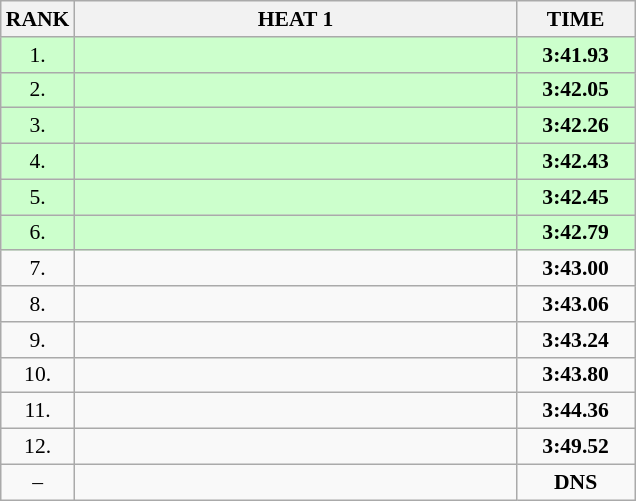<table class="wikitable" style="border-collapse: collapse; font-size: 90%;">
<tr>
<th>RANK</th>
<th style="width: 20em">HEAT 1</th>
<th style="width: 5em">TIME</th>
</tr>
<tr style="background:#ccffcc;">
<td align="center">1.</td>
<td></td>
<td align="center"><strong>3:41.93</strong></td>
</tr>
<tr style="background:#ccffcc;">
<td align="center">2.</td>
<td></td>
<td align="center"><strong>3:42.05</strong></td>
</tr>
<tr style="background:#ccffcc;">
<td align="center">3.</td>
<td></td>
<td align="center"><strong>3:42.26</strong></td>
</tr>
<tr style="background:#ccffcc;">
<td align="center">4.</td>
<td></td>
<td align="center"><strong>3:42.43</strong></td>
</tr>
<tr style="background:#ccffcc;">
<td align="center">5.</td>
<td></td>
<td align="center"><strong>3:42.45</strong></td>
</tr>
<tr style="background:#ccffcc;">
<td align="center">6.</td>
<td></td>
<td align="center"><strong>3:42.79</strong></td>
</tr>
<tr>
<td align="center">7.</td>
<td></td>
<td align="center"><strong>3:43.00</strong></td>
</tr>
<tr>
<td align="center">8.</td>
<td></td>
<td align="center"><strong>3:43.06</strong></td>
</tr>
<tr>
<td align="center">9.</td>
<td></td>
<td align="center"><strong>3:43.24</strong></td>
</tr>
<tr>
<td align="center">10.</td>
<td></td>
<td align="center"><strong>3:43.80</strong></td>
</tr>
<tr>
<td align="center">11.</td>
<td></td>
<td align="center"><strong>3:44.36</strong></td>
</tr>
<tr>
<td align="center">12.</td>
<td></td>
<td align="center"><strong>3:49.52</strong></td>
</tr>
<tr>
<td align="center">–</td>
<td></td>
<td align="center"><strong>DNS</strong></td>
</tr>
</table>
